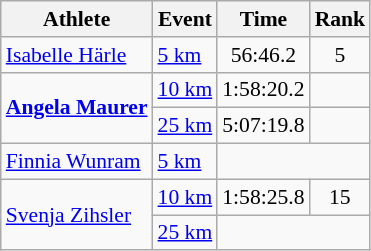<table class="wikitable" style="font-size:90%;">
<tr>
<th>Athlete</th>
<th>Event</th>
<th>Time</th>
<th>Rank</th>
</tr>
<tr align=center>
<td align=left><a href='#'>Isabelle Härle</a></td>
<td align=left><a href='#'>5 km</a></td>
<td>56:46.2</td>
<td>5</td>
</tr>
<tr align=center>
<td align=left rowspan=2><strong><a href='#'>Angela Maurer</a></strong></td>
<td align=left><a href='#'>10 km</a></td>
<td>1:58:20.2</td>
<td></td>
</tr>
<tr align=center>
<td align=left><a href='#'>25 km</a></td>
<td>5:07:19.8</td>
<td></td>
</tr>
<tr align=center>
<td align=left><a href='#'>Finnia Wunram</a></td>
<td align=left><a href='#'>5 km</a></td>
<td colspan=2></td>
</tr>
<tr align=center>
<td align=left rowspan=2><a href='#'>Svenja Zihsler</a></td>
<td align=left><a href='#'>10 km</a></td>
<td>1:58:25.8</td>
<td>15</td>
</tr>
<tr align=center>
<td align=left><a href='#'>25 km</a></td>
<td colspan=2></td>
</tr>
</table>
